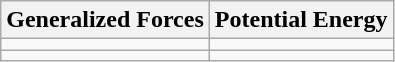<table class="wikitable">
<tr>
<th>Generalized Forces</th>
<th>Potential Energy</th>
</tr>
<tr>
<td></td>
<td></td>
</tr>
<tr>
<td></td>
<td></td>
</tr>
</table>
